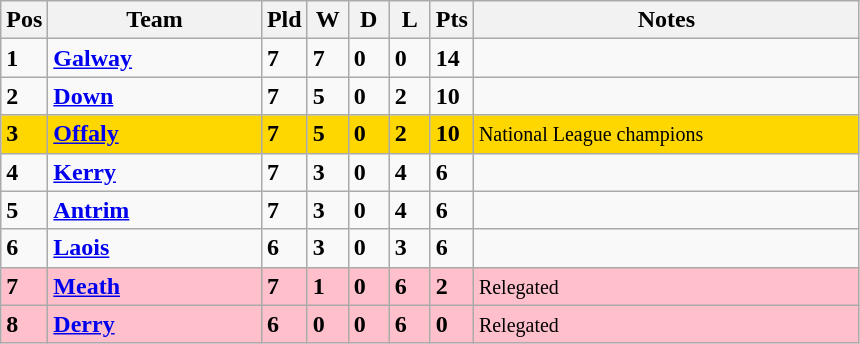<table class="wikitable" style="text-align: centre;">
<tr>
<th width=20>Pos</th>
<th width=135>Team</th>
<th width=20>Pld</th>
<th width=20>W</th>
<th width=20>D</th>
<th width=20>L</th>
<th width=20>Pts</th>
<th width=250>Notes</th>
</tr>
<tr>
<td><strong>1</strong></td>
<td align=left><strong> <a href='#'>Galway</a> </strong></td>
<td><strong>7</strong></td>
<td><strong>7</strong></td>
<td><strong>0</strong></td>
<td><strong>0</strong></td>
<td><strong>14</strong></td>
<td></td>
</tr>
<tr>
<td><strong>2</strong></td>
<td align=left><strong> <a href='#'>Down</a> </strong></td>
<td><strong>7</strong></td>
<td><strong>5</strong></td>
<td><strong>0</strong></td>
<td><strong>2</strong></td>
<td><strong>10</strong></td>
<td></td>
</tr>
<tr style="background:gold;">
<td><strong>3</strong></td>
<td align=left><strong> <a href='#'>Offaly</a> </strong></td>
<td><strong>7</strong></td>
<td><strong>5</strong></td>
<td><strong>0</strong></td>
<td><strong>2</strong></td>
<td><strong>10</strong></td>
<td><small>National League champions</small></td>
</tr>
<tr>
<td><strong>4</strong></td>
<td align=left><strong> <a href='#'>Kerry</a> </strong></td>
<td><strong>7</strong></td>
<td><strong>3</strong></td>
<td><strong>0</strong></td>
<td><strong>4</strong></td>
<td><strong>6</strong></td>
<td></td>
</tr>
<tr>
<td><strong>5</strong></td>
<td align=left><strong> <a href='#'>Antrim</a> </strong></td>
<td><strong>7</strong></td>
<td><strong>3</strong></td>
<td><strong>0</strong></td>
<td><strong>4</strong></td>
<td><strong>6</strong></td>
<td></td>
</tr>
<tr>
<td><strong>6</strong></td>
<td align=left><strong> <a href='#'>Laois</a> </strong></td>
<td><strong>6</strong></td>
<td><strong>3</strong></td>
<td><strong>0</strong></td>
<td><strong>3</strong></td>
<td><strong>6</strong></td>
<td></td>
</tr>
<tr style="background:#FFC0CB;">
<td><strong>7</strong></td>
<td align=left><strong> <a href='#'>Meath</a> </strong></td>
<td><strong>7</strong></td>
<td><strong>1</strong></td>
<td><strong>0</strong></td>
<td><strong>6</strong></td>
<td><strong>2</strong></td>
<td><small>Relegated</small></td>
</tr>
<tr style="background:#FFC0CB;">
<td><strong>8</strong></td>
<td align=left><strong> <a href='#'>Derry</a> </strong></td>
<td><strong>6</strong></td>
<td><strong>0</strong></td>
<td><strong>0</strong></td>
<td><strong>6</strong></td>
<td><strong>0</strong></td>
<td><small>Relegated</small></td>
</tr>
</table>
